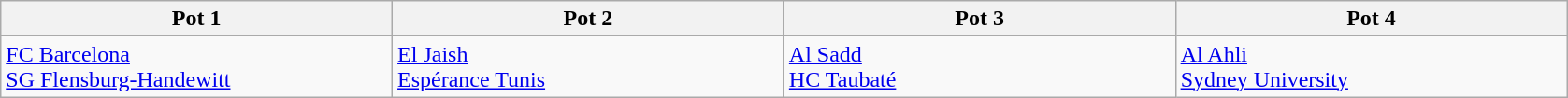<table class="wikitable">
<tr>
<th width=15%>Pot 1</th>
<th width=15%>Pot 2</th>
<th width=15%>Pot 3</th>
<th width=15%>Pot 4</th>
</tr>
<tr>
<td valign="top"> <a href='#'>FC Barcelona</a><br> <a href='#'>SG Flensburg-Handewitt</a></td>
<td valign="top"> <a href='#'>El Jaish</a><br> <a href='#'>Espérance Tunis</a></td>
<td valign="top"> <a href='#'>Al Sadd</a><br> <a href='#'>HC Taubaté</a></td>
<td valign="top"> <a href='#'>Al Ahli</a><br> <a href='#'>Sydney University</a></td>
</tr>
</table>
